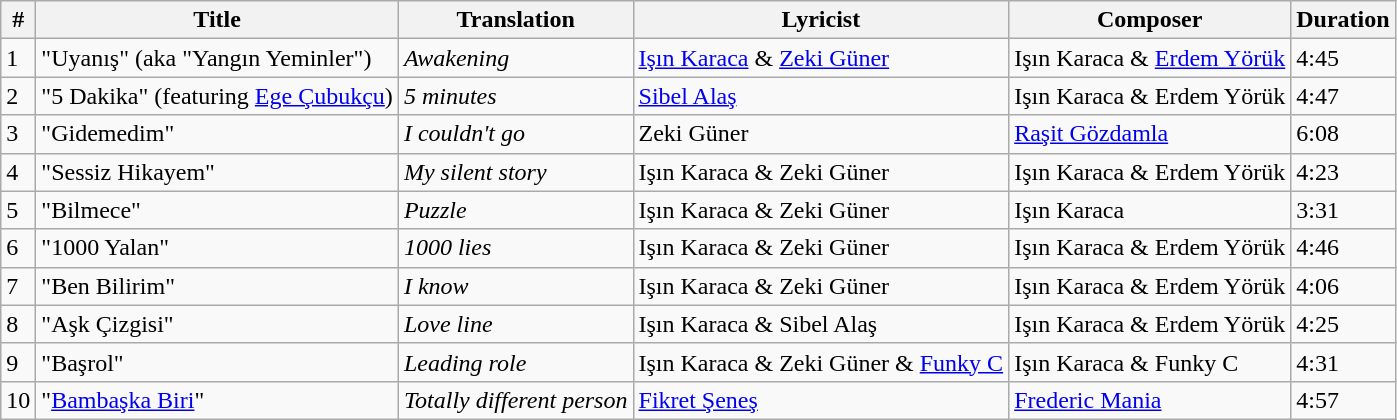<table class="wikitable">
<tr>
<th>#</th>
<th>Title</th>
<th>Translation</th>
<th>Lyricist</th>
<th>Composer</th>
<th>Duration</th>
</tr>
<tr>
<td>1</td>
<td>"Uyanış" (aka "Yangın Yeminler")</td>
<td><em>Awakening</em></td>
<td><a href='#'>Işın Karaca</a> & <a href='#'>Zeki Güner</a></td>
<td>Işın Karaca & <a href='#'>Erdem Yörük</a></td>
<td>4:45</td>
</tr>
<tr>
<td>2</td>
<td>"5 Dakika" (featuring <a href='#'>Ege Çubukçu</a>)</td>
<td><em>5 minutes</em></td>
<td><a href='#'>Sibel Alaş</a></td>
<td>Işın Karaca & Erdem Yörük</td>
<td>4:47</td>
</tr>
<tr>
<td>3</td>
<td>"Gidemedim"</td>
<td><em>I couldn't go</em></td>
<td>Zeki Güner</td>
<td><a href='#'>Raşit Gözdamla</a></td>
<td>6:08</td>
</tr>
<tr>
<td>4</td>
<td>"Sessiz Hikayem"</td>
<td><em>My silent story</em></td>
<td>Işın Karaca & Zeki Güner</td>
<td>Işın Karaca & Erdem Yörük</td>
<td>4:23</td>
</tr>
<tr>
<td>5</td>
<td>"Bilmece"</td>
<td><em>Puzzle</em></td>
<td>Işın Karaca & Zeki Güner</td>
<td>Işın Karaca</td>
<td>3:31</td>
</tr>
<tr>
<td>6</td>
<td>"1000 Yalan"</td>
<td><em>1000 lies</em></td>
<td>Işın Karaca & Zeki Güner</td>
<td>Işın Karaca & Erdem Yörük</td>
<td>4:46</td>
</tr>
<tr>
<td>7</td>
<td>"Ben Bilirim"</td>
<td><em>I know</em></td>
<td>Işın Karaca & Zeki Güner</td>
<td>Işın Karaca & Erdem Yörük</td>
<td>4:06</td>
</tr>
<tr>
<td>8</td>
<td>"Aşk Çizgisi"</td>
<td><em>Love line</em></td>
<td>Işın Karaca & Sibel Alaş</td>
<td>Işın Karaca & Erdem Yörük</td>
<td>4:25</td>
</tr>
<tr>
<td>9</td>
<td>"Başrol"</td>
<td><em>Leading role</em></td>
<td>Işın Karaca & Zeki Güner & <a href='#'>Funky C</a></td>
<td>Işın Karaca & Funky C</td>
<td>4:31</td>
</tr>
<tr>
<td>10</td>
<td>"<a href='#'>Bambaşka Biri</a>"</td>
<td><em>Totally different person</em></td>
<td><a href='#'>Fikret Şeneş</a></td>
<td><a href='#'>Frederic Mania</a></td>
<td>4:57</td>
</tr>
</table>
